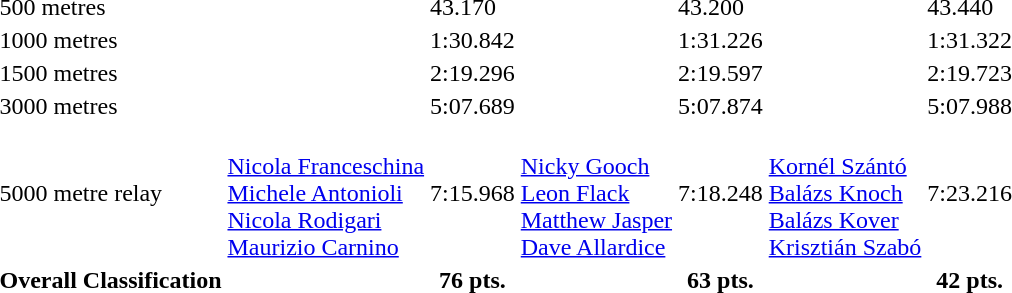<table>
<tr>
<td>500 metres</td>
<td></td>
<td>43.170</td>
<td></td>
<td>43.200</td>
<td></td>
<td>43.440</td>
</tr>
<tr>
<td>1000 metres</td>
<td></td>
<td>1:30.842</td>
<td></td>
<td>1:31.226</td>
<td></td>
<td>1:31.322</td>
</tr>
<tr>
<td>1500 metres</td>
<td></td>
<td>2:19.296</td>
<td></td>
<td>2:19.597</td>
<td></td>
<td>2:19.723</td>
</tr>
<tr>
<td>3000 metres</td>
<td></td>
<td>5:07.689</td>
<td></td>
<td>5:07.874</td>
<td></td>
<td>5:07.988</td>
</tr>
<tr>
<td>5000 metre relay</td>
<td valign=top><br><a href='#'>Nicola Franceschina</a><br><a href='#'>Michele Antonioli</a><br><a href='#'>Nicola Rodigari</a><br><a href='#'>Maurizio Carnino</a></td>
<td>7:15.968</td>
<td valign=top><br><a href='#'>Nicky Gooch</a><br><a href='#'>Leon Flack</a><br><a href='#'>Matthew Jasper</a><br><a href='#'>Dave Allardice</a></td>
<td>7:18.248</td>
<td valign=top><br><a href='#'>Kornél Szántó</a><br><a href='#'>Balázs Knoch</a><br><a href='#'>Balázs Kover</a><br><a href='#'>Krisztián Szabó</a></td>
<td>7:23.216</td>
</tr>
<tr>
<th>Overall Classification</th>
<th></th>
<th>76 pts.</th>
<th></th>
<th>63 pts.</th>
<th></th>
<th>42 pts.</th>
</tr>
</table>
